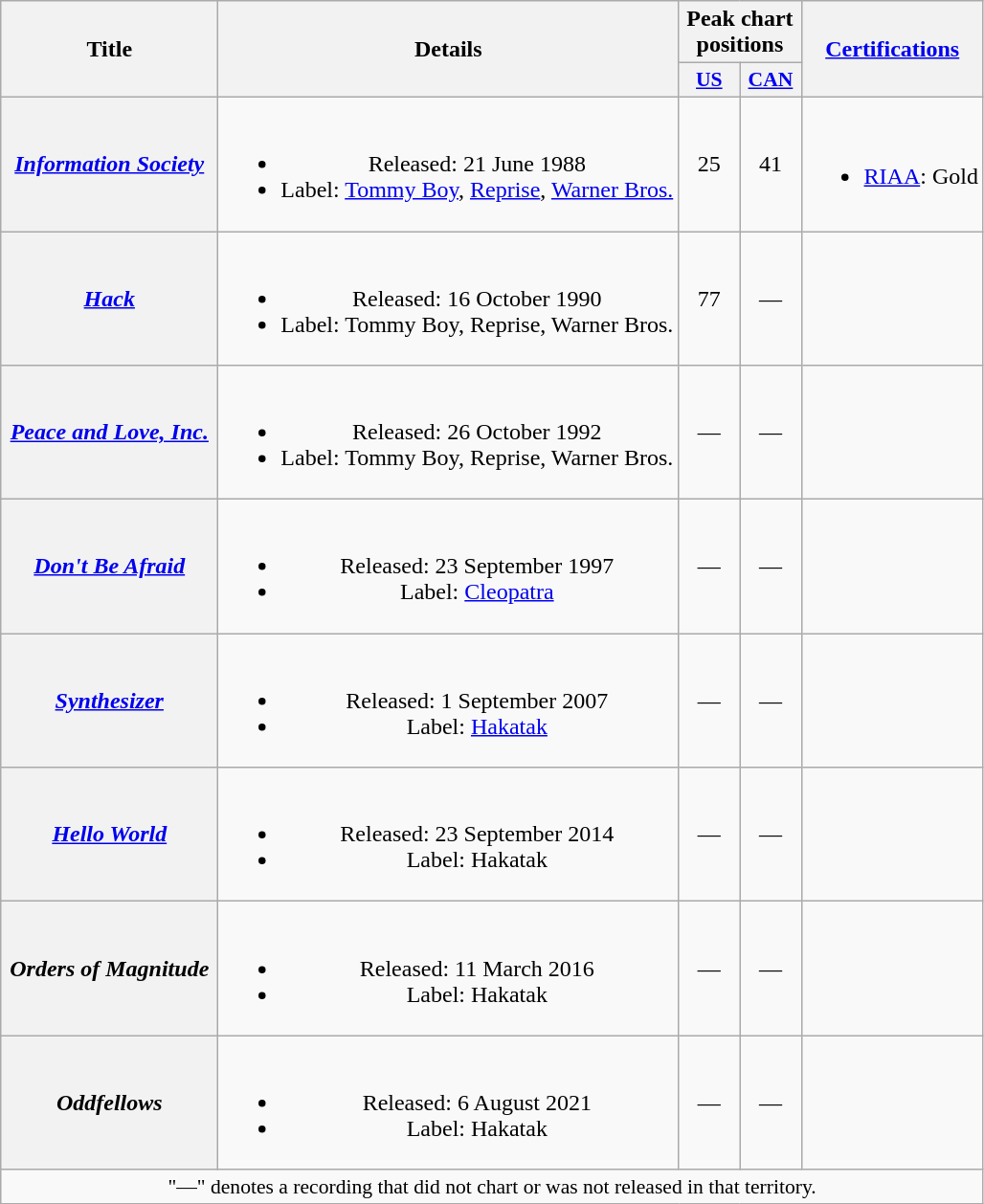<table class="wikitable plainrowheaders" style="text-align:center;">
<tr>
<th scope="col" rowspan="2" style="width:9em;">Title</th>
<th scope="col" rowspan="2">Details</th>
<th scope="col" colspan="2">Peak chart positions</th>
<th scope="col" rowspan="2"><a href='#'>Certifications</a></th>
</tr>
<tr>
<th scope="col" style="width:2.5em;font-size:90%;"><a href='#'>US</a><br></th>
<th scope="col" style="width:2.5em;font-size:90%;"><a href='#'>CAN</a><br></th>
</tr>
<tr>
<th scope="row"><em><a href='#'>Information Society</a></em></th>
<td><br><ul><li>Released: 21 June 1988</li><li>Label: <a href='#'>Tommy Boy</a>, <a href='#'>Reprise</a>, <a href='#'>Warner Bros.</a></li></ul></td>
<td>25</td>
<td>41</td>
<td><br><ul><li><a href='#'>RIAA</a>: Gold</li></ul></td>
</tr>
<tr>
<th scope="row"><em><a href='#'>Hack</a></em></th>
<td><br><ul><li>Released: 16 October 1990</li><li>Label: Tommy Boy, Reprise, Warner Bros.</li></ul></td>
<td>77</td>
<td>—</td>
<td></td>
</tr>
<tr>
<th scope="row"><em><a href='#'>Peace and Love, Inc.</a></em></th>
<td><br><ul><li>Released: 26 October 1992</li><li>Label: Tommy Boy, Reprise, Warner Bros.</li></ul></td>
<td>—</td>
<td>—</td>
<td></td>
</tr>
<tr>
<th scope="row"><em><a href='#'>Don't Be Afraid</a></em></th>
<td><br><ul><li>Released: 23 September 1997</li><li>Label: <a href='#'>Cleopatra</a></li></ul></td>
<td>—</td>
<td>—</td>
<td></td>
</tr>
<tr>
<th scope="row"><em><a href='#'>Synthesizer</a></em></th>
<td><br><ul><li>Released: 1 September 2007</li><li>Label: <a href='#'>Hakatak</a></li></ul></td>
<td>—</td>
<td>—</td>
<td></td>
</tr>
<tr>
<th scope="row"><em><a href='#'>Hello World</a></em></th>
<td><br><ul><li>Released: 23 September 2014</li><li>Label: Hakatak</li></ul></td>
<td>—</td>
<td>—</td>
<td></td>
</tr>
<tr>
<th scope="row"><em>Orders of Magnitude</em></th>
<td><br><ul><li>Released: 11 March 2016</li><li>Label: Hakatak</li></ul></td>
<td>—</td>
<td>—</td>
<td></td>
</tr>
<tr>
<th scope="row"><em>Oddfellows</em></th>
<td><br><ul><li>Released: 6 August 2021</li><li>Label: Hakatak</li></ul></td>
<td>—</td>
<td>—</td>
<td></td>
</tr>
<tr>
<td colspan="14" style="font-size:90%">"—" denotes a recording that did not chart or was not released in that territory.</td>
</tr>
</table>
